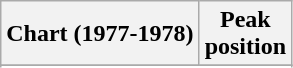<table class="wikitable sortable plainrowheaders" style="text-align:center">
<tr>
<th scope="col">Chart (1977-1978)</th>
<th scope="col">Peak<br>position</th>
</tr>
<tr>
</tr>
<tr>
</tr>
<tr>
</tr>
</table>
